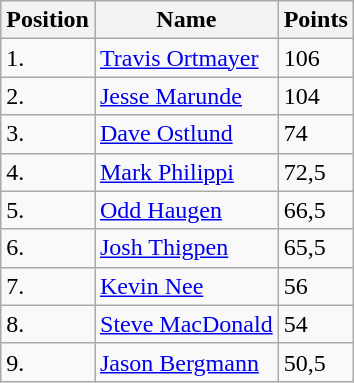<table class="wikitable">
<tr>
<th>Position</th>
<th>Name</th>
<th>Points</th>
</tr>
<tr>
<td>1.</td>
<td><a href='#'>Travis Ortmayer</a></td>
<td>106</td>
</tr>
<tr>
<td>2.</td>
<td><a href='#'>Jesse Marunde</a></td>
<td>104</td>
</tr>
<tr>
<td>3.</td>
<td><a href='#'>Dave Ostlund</a></td>
<td>74</td>
</tr>
<tr>
<td>4.</td>
<td><a href='#'>Mark Philippi</a></td>
<td>72,5</td>
</tr>
<tr>
<td>5.</td>
<td><a href='#'>Odd Haugen</a></td>
<td>66,5</td>
</tr>
<tr>
<td>6.</td>
<td><a href='#'>Josh Thigpen</a></td>
<td>65,5</td>
</tr>
<tr>
<td>7.</td>
<td><a href='#'>Kevin Nee</a></td>
<td>56</td>
</tr>
<tr>
<td>8.</td>
<td><a href='#'>Steve MacDonald</a></td>
<td>54</td>
</tr>
<tr>
<td>9.</td>
<td><a href='#'>Jason Bergmann</a></td>
<td>50,5</td>
</tr>
</table>
